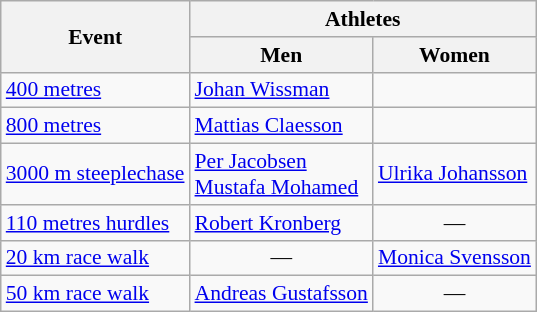<table class=wikitable style="font-size:90%">
<tr>
<th rowspan=2>Event</th>
<th colspan=2>Athletes</th>
</tr>
<tr>
<th>Men</th>
<th>Women</th>
</tr>
<tr>
<td><a href='#'>400 metres</a></td>
<td><a href='#'>Johan Wissman</a></td>
<td></td>
</tr>
<tr>
<td><a href='#'>800 metres</a></td>
<td><a href='#'>Mattias Claesson</a></td>
<td></td>
</tr>
<tr>
<td><a href='#'>3000 m steeplechase</a></td>
<td><a href='#'>Per Jacobsen</a><br><a href='#'>Mustafa Mohamed</a></td>
<td><a href='#'>Ulrika Johansson</a></td>
</tr>
<tr>
<td><a href='#'>110 metres hurdles</a></td>
<td><a href='#'>Robert Kronberg</a></td>
<td align=center>—</td>
</tr>
<tr>
<td><a href='#'>20 km race walk</a></td>
<td align=center>—</td>
<td><a href='#'>Monica Svensson</a></td>
</tr>
<tr>
<td><a href='#'>50 km race walk</a></td>
<td><a href='#'>Andreas Gustafsson</a></td>
<td align=center>—</td>
</tr>
</table>
